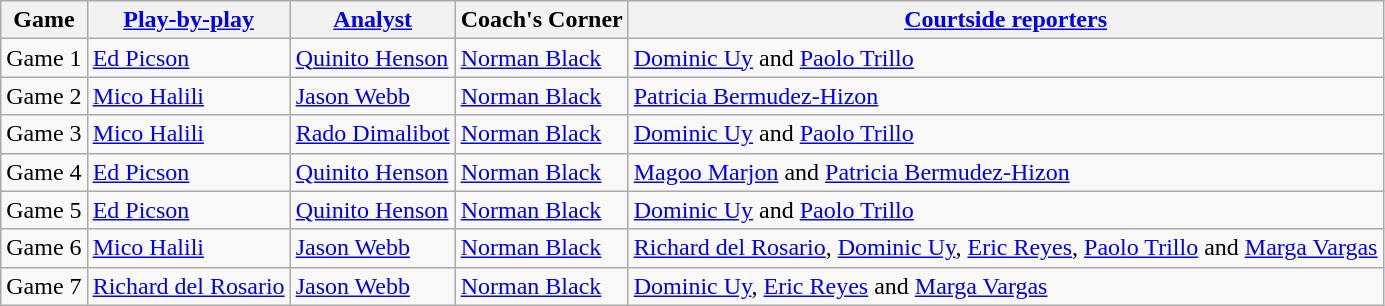<table class=wikitable>
<tr>
<th>Game</th>
<th><a href='#'>Play-by-play</a></th>
<th><a href='#'>Analyst</a></th>
<th>Coach's Corner</th>
<th><a href='#'>Courtside reporters</a></th>
</tr>
<tr>
<td>Game 1</td>
<td><a href='#'>Ed Picson</a></td>
<td><a href='#'>Quinito Henson</a></td>
<td><a href='#'>Norman Black</a></td>
<td><a href='#'>Dominic Uy</a> and <a href='#'>Paolo Trillo</a></td>
</tr>
<tr>
<td>Game 2</td>
<td><a href='#'>Mico Halili</a></td>
<td><a href='#'>Jason Webb</a></td>
<td><a href='#'>Norman Black</a></td>
<td><a href='#'>Patricia Bermudez-Hizon</a></td>
</tr>
<tr>
<td>Game 3</td>
<td><a href='#'>Mico Halili</a></td>
<td><a href='#'>Rado Dimalibot</a></td>
<td><a href='#'>Norman Black</a></td>
<td><a href='#'>Dominic Uy</a> and <a href='#'>Paolo Trillo</a></td>
</tr>
<tr>
<td>Game 4</td>
<td><a href='#'>Ed Picson</a></td>
<td><a href='#'>Quinito Henson</a></td>
<td><a href='#'>Norman Black</a></td>
<td><a href='#'>Magoo Marjon</a> and <a href='#'>Patricia Bermudez-Hizon</a></td>
</tr>
<tr>
<td>Game 5</td>
<td><a href='#'>Ed Picson</a></td>
<td><a href='#'>Quinito Henson</a></td>
<td><a href='#'>Norman Black</a></td>
<td><a href='#'>Dominic Uy</a> and <a href='#'>Paolo Trillo</a></td>
</tr>
<tr>
<td>Game 6</td>
<td><a href='#'>Mico Halili</a></td>
<td><a href='#'>Jason Webb</a></td>
<td><a href='#'>Norman Black</a></td>
<td><a href='#'>Richard del Rosario</a>, <a href='#'>Dominic Uy</a>, <a href='#'>Eric Reyes</a>, <a href='#'>Paolo Trillo</a> and <a href='#'>Marga Vargas</a></td>
</tr>
<tr ,>
<td>Game 7</td>
<td><a href='#'>Richard del Rosario</a></td>
<td><a href='#'>Jason Webb</a></td>
<td><a href='#'>Norman Black</a></td>
<td><a href='#'>Dominic Uy</a>, <a href='#'>Eric Reyes</a> and <a href='#'>Marga Vargas</a></td>
</tr>
</table>
